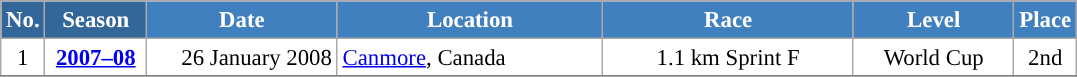<table class="wikitable sortable" style="font-size:95%; text-align:center; border:grey solid 1px; border-collapse:collapse; background:#ffffff;">
<tr style="background:#efefef;">
<th style="background-color:#369; color:white;">No.</th>
<th style="background-color:#369; color:white;">Season</th>
<th style="background-color:#4180be; color:white; width:120px;">Date</th>
<th style="background-color:#4180be; color:white; width:170px;">Location</th>
<th style="background-color:#4180be; color:white; width:160px;">Race</th>
<th style="background-color:#4180be; color:white; width:100px;">Level</th>
<th style="background-color:#4180be; color:white;">Place</th>
</tr>
<tr>
<td align=center>1</td>
<td rowspan=1 align=center><strong> <a href='#'>2007–08</a> </strong></td>
<td align=right>26 January 2008</td>
<td align=left> <a href='#'>Canmore</a>, Canada</td>
<td>1.1 km Sprint F</td>
<td>World Cup</td>
<td>2nd</td>
</tr>
<tr>
</tr>
</table>
